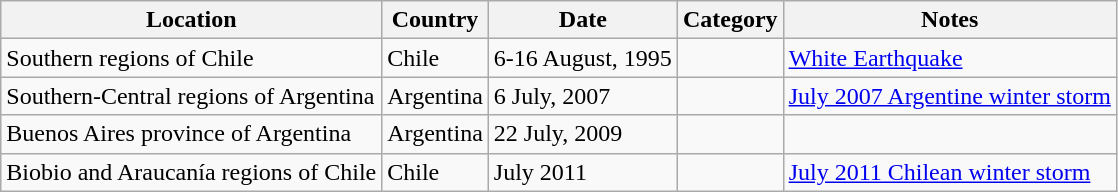<table class="wikitable sortable">
<tr>
<th>Location</th>
<th>Country</th>
<th>Date</th>
<th>Category</th>
<th>Notes</th>
</tr>
<tr>
<td>Southern regions of Chile</td>
<td>Chile</td>
<td>6-16 August, 1995</td>
<td></td>
<td><a href='#'>White Earthquake</a></td>
</tr>
<tr>
<td>Southern-Central regions of Argentina</td>
<td>Argentina</td>
<td>6 July, 2007</td>
<td></td>
<td><a href='#'>July 2007 Argentine winter storm</a></td>
</tr>
<tr>
<td>Buenos Aires province of Argentina</td>
<td>Argentina</td>
<td>22 July, 2009</td>
<td></td>
</tr>
<tr>
<td>Biobio and Araucanía regions of Chile</td>
<td>Chile</td>
<td>July 2011</td>
<td></td>
<td><a href='#'>July 2011 Chilean winter storm</a></td>
</tr>
</table>
